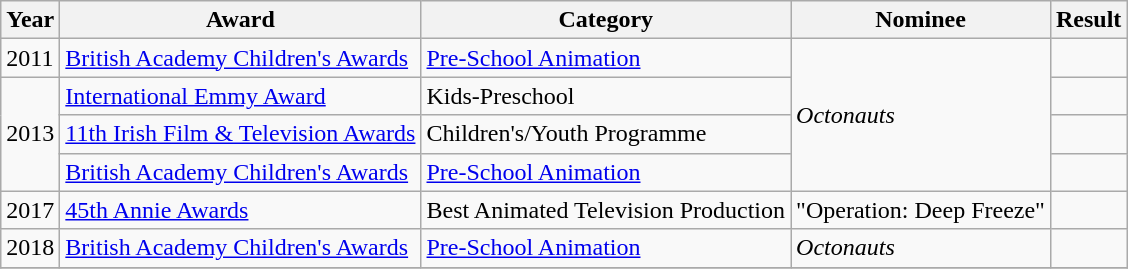<table class="wikitable">
<tr>
<th>Year</th>
<th>Award</th>
<th>Category</th>
<th>Nominee</th>
<th>Result</th>
</tr>
<tr>
<td>2011</td>
<td><a href='#'>British Academy Children's Awards</a></td>
<td><a href='#'>Pre-School Animation</a></td>
<td rowspan="4"><em>Octonauts</em></td>
<td></td>
</tr>
<tr>
<td rowspan="3">2013</td>
<td><a href='#'>International Emmy Award</a></td>
<td>Kids-Preschool</td>
<td></td>
</tr>
<tr>
<td><a href='#'>11th Irish Film & Television Awards</a></td>
<td>Children's/Youth Programme</td>
<td></td>
</tr>
<tr>
<td><a href='#'>British Academy Children's Awards</a></td>
<td><a href='#'>Pre-School Animation</a></td>
<td></td>
</tr>
<tr>
<td>2017</td>
<td><a href='#'>45th Annie Awards</a></td>
<td>Best Animated Television Production</td>
<td>"Operation: Deep Freeze"</td>
<td></td>
</tr>
<tr>
<td>2018</td>
<td><a href='#'>British Academy Children's Awards</a></td>
<td><a href='#'>Pre-School Animation</a></td>
<td><em>Octonauts</em></td>
<td></td>
</tr>
<tr>
</tr>
</table>
